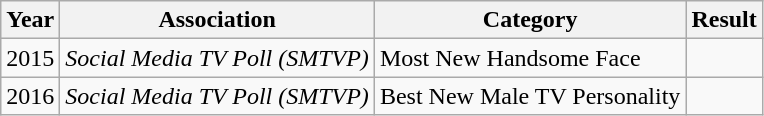<table class="wikitable">
<tr>
<th>Year</th>
<th>Association</th>
<th>Category</th>
<th>Result</th>
</tr>
<tr>
<td>2015</td>
<td><em>Social Media TV Poll (SMTVP)</em></td>
<td>Most New Handsome Face</td>
<td></td>
</tr>
<tr>
<td>2016</td>
<td><em>Social Media TV Poll (SMTVP)</em></td>
<td>Best New Male TV Personality</td>
<td></td>
</tr>
</table>
